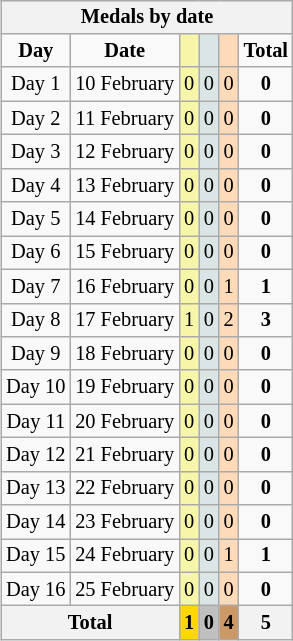<table class=wikitable style="font-size:85%;float:right;clear:right;text-align:center;">
<tr bgcolor=efefef>
<th colspan=6>Medals by date</th>
</tr>
<tr>
<td><strong>Day</strong></td>
<td><strong>Date</strong></td>
<td bgcolor=#f7f6a8></td>
<td bgcolor=#dce5e5></td>
<td bgcolor=#ffdab9></td>
<td><strong>Total</strong></td>
</tr>
<tr>
<td>Day 1</td>
<td>10 February</td>
<td bgcolor=F7F6A8>0</td>
<td bgcolor=DCE5E5>0</td>
<td bgcolor=FFDAB9>0</td>
<td><strong>0</strong></td>
</tr>
<tr>
<td>Day 2</td>
<td>11 February</td>
<td bgcolor=F7F6A8>0</td>
<td bgcolor=DCE5E5>0</td>
<td bgcolor=FFDAB9>0</td>
<td><strong>0</strong></td>
</tr>
<tr>
<td>Day 3</td>
<td>12 February</td>
<td bgcolor=F7F6A8>0</td>
<td bgcolor=DCE5E5>0</td>
<td bgcolor=FFDAB9>0</td>
<td><strong>0</strong></td>
</tr>
<tr>
<td>Day 4</td>
<td>13 February</td>
<td bgcolor=F7F6A8>0</td>
<td bgcolor=DCE5E5>0</td>
<td bgcolor=FFDAB9>0</td>
<td><strong>0</strong></td>
</tr>
<tr>
<td>Day 5</td>
<td>14 February</td>
<td bgcolor=F7F6A8>0</td>
<td bgcolor=DCE5E5>0</td>
<td bgcolor=FFDAB9>0</td>
<td><strong>0</strong></td>
</tr>
<tr>
<td>Day 6</td>
<td>15 February</td>
<td bgcolor=F7F6A8>0</td>
<td bgcolor=DCE5E5>0</td>
<td bgcolor=FFDAB9>0</td>
<td><strong>0</strong></td>
</tr>
<tr>
<td>Day 7</td>
<td>16 February</td>
<td bgcolor=F7F6A8>0</td>
<td bgcolor=DCE5E5>0</td>
<td bgcolor=FFDAB9>1</td>
<td><strong>1</strong></td>
</tr>
<tr>
<td>Day 8</td>
<td>17 February</td>
<td bgcolor=F7F6A8>1</td>
<td bgcolor=DCE5E5>0</td>
<td bgcolor=FFDAB9>2</td>
<td><strong>3</strong></td>
</tr>
<tr>
<td>Day 9</td>
<td>18 February</td>
<td bgcolor=F7F6A8>0</td>
<td bgcolor=DCE5E5>0</td>
<td bgcolor=FFDAB9>0</td>
<td><strong>0</strong></td>
</tr>
<tr>
<td>Day 10</td>
<td>19 February</td>
<td bgcolor=F7F6A8>0</td>
<td bgcolor=DCE5E5>0</td>
<td bgcolor=FFDAB9>0</td>
<td><strong>0</strong></td>
</tr>
<tr>
<td>Day 11</td>
<td>20 February</td>
<td bgcolor=F7F6A8>0</td>
<td bgcolor=DCE5E5>0</td>
<td bgcolor=FFDAB9>0</td>
<td><strong>0</strong></td>
</tr>
<tr>
<td>Day 12</td>
<td>21 February</td>
<td bgcolor=F7F6A8>0</td>
<td bgcolor=DCE5E5>0</td>
<td bgcolor=FFDAB9>0</td>
<td><strong>0</strong></td>
</tr>
<tr>
<td>Day 13</td>
<td>22 February</td>
<td bgcolor=F7F6A8>0</td>
<td bgcolor=DCE5E5>0</td>
<td bgcolor=FFDAB9>0</td>
<td><strong>0</strong></td>
</tr>
<tr>
<td>Day 14</td>
<td>23 February</td>
<td bgcolor=F7F6A8>0</td>
<td bgcolor=DCE5E5>0</td>
<td bgcolor=FFDAB9>0</td>
<td><strong>0</strong></td>
</tr>
<tr>
<td>Day 15</td>
<td>24 February</td>
<td bgcolor=F7F6A8>0</td>
<td bgcolor=DCE5E5>0</td>
<td bgcolor=FFDAB9>1</td>
<td><strong>1</strong></td>
</tr>
<tr>
<td>Day 16</td>
<td>25 February</td>
<td bgcolor=F7F6A8>0</td>
<td bgcolor=DCE5E5>0</td>
<td bgcolor=FFDAB9>0</td>
<td><strong>0</strong></td>
</tr>
<tr>
<th colspan=2>Total</th>
<th style="background:gold">1</th>
<th style="background:silver">0</th>
<th style="background:#c96">4</th>
<th>5</th>
</tr>
</table>
